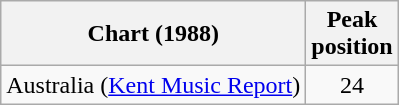<table class="wikitable">
<tr>
<th>Chart (1988)</th>
<th>Peak<br>position</th>
</tr>
<tr>
<td>Australia (<a href='#'>Kent Music Report</a>)</td>
<td style="text-align:center;">24</td>
</tr>
</table>
